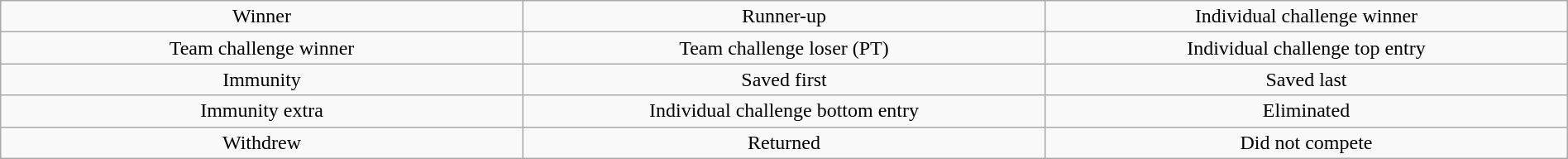<table class="wikitable" style="text-align:center; width:100%; align="center">
<tr>
<td width=250> Winner</td>
<td width=250> Runner-up</td>
<td width=250> Individual challenge winner</td>
</tr>
<tr>
<td> Team challenge winner</td>
<td> Team challenge loser (PT)</td>
<td> Individual challenge top entry</td>
</tr>
<tr>
<td> Immunity</td>
<td> Saved first</td>
<td> Saved last</td>
</tr>
<tr>
<td> Immunity extra</td>
<td> Individual challenge bottom entry</td>
<td> Eliminated</td>
</tr>
<tr>
<td> Withdrew</td>
<td> Returned</td>
<td> Did not compete</td>
</tr>
</table>
